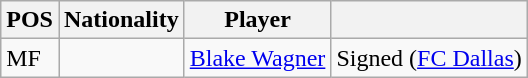<table class="wikitable">
<tr>
<th>POS</th>
<th>Nationality</th>
<th>Player</th>
<th></th>
</tr>
<tr>
<td>MF</td>
<td></td>
<td><a href='#'>Blake Wagner</a></td>
<td>Signed (<a href='#'>FC Dallas</a>)</td>
</tr>
</table>
